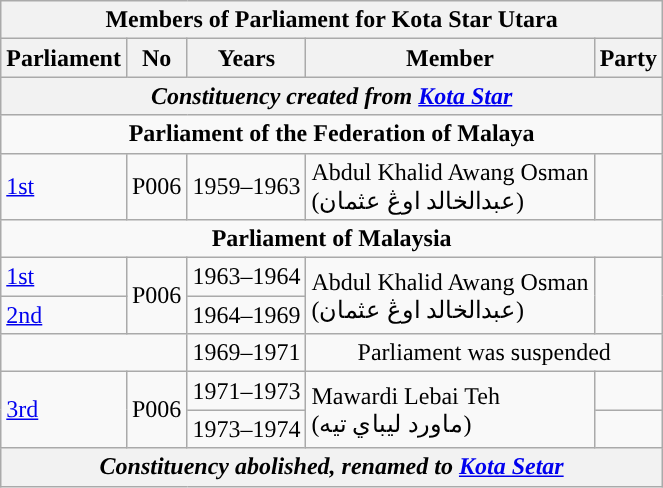<table class=wikitable>
<tr>
<th colspan="5">Members of Parliament for Kota Star Utara</th>
</tr>
<tr>
<th>Parliament</th>
<th>No</th>
<th>Years</th>
<th>Member</th>
<th>Party</th>
</tr>
<tr>
<th colspan="5" align="center"><em>Constituency created from <a href='#'>Kota Star</a></em></th>
</tr>
<tr>
<td colspan="5" align="center"><strong>Parliament of the Federation of Malaya</strong></td>
</tr>
<tr>
<td><a href='#'>1st</a></td>
<td>P006</td>
<td>1959–1963</td>
<td>Abdul Khalid Awang Osman  <br> (عبدالخالد اوڠ عثمان)</td>
<td></td>
</tr>
<tr>
<td colspan="5" align="center"><strong>Parliament of Malaysia</strong></td>
</tr>
<tr>
<td><a href='#'>1st</a></td>
<td rowspan="2">P006</td>
<td>1963–1964</td>
<td rowspan="2">Abdul Khalid Awang Osman <br>  (عبدالخالد اوڠ عثمان)</td>
<td rowspan=2></td>
</tr>
<tr>
<td><a href='#'>2nd</a></td>
<td>1964–1969</td>
</tr>
<tr>
<td colspan="2"></td>
<td>1969–1971</td>
<td colspan="2" align="center">Parliament was suspended</td>
</tr>
<tr>
<td rowspan=2><a href='#'>3rd</a></td>
<td rowspan="2">P006</td>
<td>1971–1973</td>
<td rowspan="2">Mawardi Lebai Teh <br>  (ماورد ليباي تيه)</td>
<td></td>
</tr>
<tr>
<td>1973–1974</td>
<td></td>
</tr>
<tr>
<th colspan="5" align="center"><em>Constituency abolished, renamed to <a href='#'>Kota Setar</a></em></th>
</tr>
</table>
